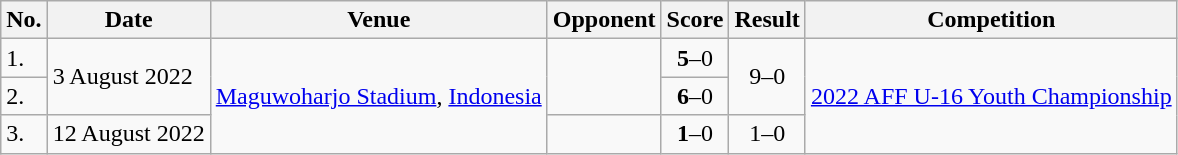<table class="wikitable">
<tr>
<th>No.</th>
<th>Date</th>
<th>Venue</th>
<th>Opponent</th>
<th>Score</th>
<th>Result</th>
<th>Competition</th>
</tr>
<tr>
<td>1.</td>
<td rowspan=2>3 August 2022</td>
<td rowspan="3"><a href='#'>Maguwoharjo Stadium</a>, <a href='#'>Indonesia</a></td>
<td rowspan=2></td>
<td align=center><strong>5</strong>–0</td>
<td rowspan=2  align=center>9–0</td>
<td rowspan=3><a href='#'>2022 AFF U-16 Youth Championship</a></td>
</tr>
<tr>
<td>2.</td>
<td align=center><strong>6</strong>–0</td>
</tr>
<tr>
<td>3.</td>
<td>12 August 2022</td>
<td></td>
<td align=center><strong>1</strong>–0</td>
<td align=center>1–0</td>
</tr>
</table>
